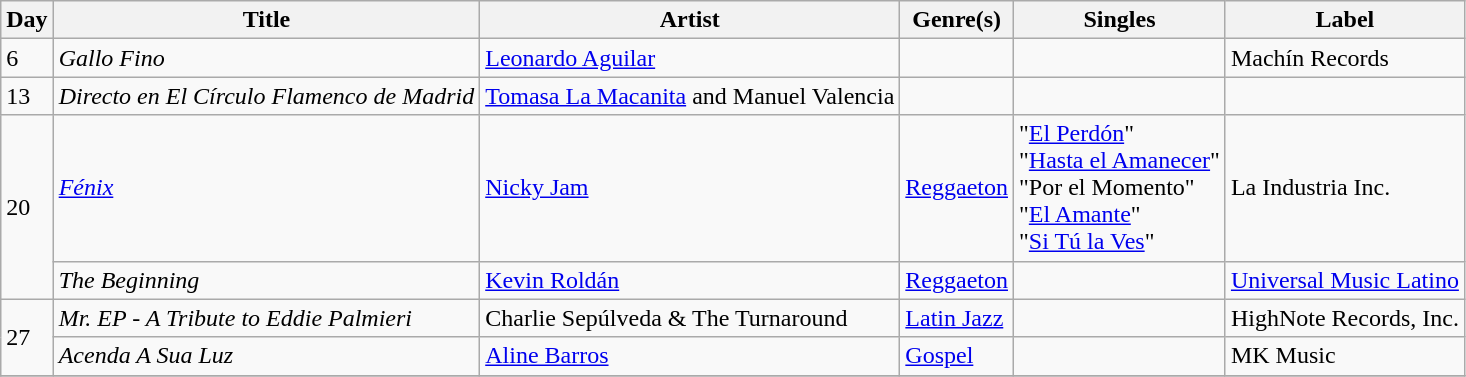<table class="wikitable sortable" style="text-align: left;">
<tr>
<th>Day</th>
<th>Title</th>
<th>Artist</th>
<th>Genre(s)</th>
<th>Singles</th>
<th>Label</th>
</tr>
<tr>
<td>6</td>
<td><em>Gallo Fino</em></td>
<td><a href='#'>Leonardo Aguilar</a></td>
<td></td>
<td></td>
<td>Machín Records</td>
</tr>
<tr>
<td>13</td>
<td><em>Directo en El Círculo Flamenco de Madrid</em></td>
<td><a href='#'>Tomasa La Macanita</a> and Manuel Valencia</td>
<td></td>
<td></td>
<td></td>
</tr>
<tr>
<td rowspan="2">20</td>
<td><em><a href='#'>Fénix</a></em></td>
<td><a href='#'>Nicky Jam</a></td>
<td><a href='#'>Reggaeton</a></td>
<td>"<a href='#'>El Perdón</a>"<br>"<a href='#'>Hasta el Amanecer</a>"<br>"Por el Momento"<br>"<a href='#'>El Amante</a>"<br>"<a href='#'>Si Tú la Ves</a>"</td>
<td>La Industria Inc.</td>
</tr>
<tr>
<td><em>The Beginning</em></td>
<td><a href='#'>Kevin Roldán</a></td>
<td><a href='#'>Reggaeton</a></td>
<td></td>
<td><a href='#'>Universal Music Latino</a></td>
</tr>
<tr>
<td rowspan="2">27</td>
<td><em>Mr. EP - A Tribute to Eddie Palmieri</em></td>
<td>Charlie Sepúlveda & The Turnaround</td>
<td><a href='#'>Latin Jazz</a></td>
<td></td>
<td>HighNote Records, Inc.</td>
</tr>
<tr>
<td><em>Acenda A Sua Luz</em></td>
<td><a href='#'>Aline Barros</a></td>
<td><a href='#'>Gospel</a></td>
<td></td>
<td>MK Music</td>
</tr>
<tr>
</tr>
</table>
